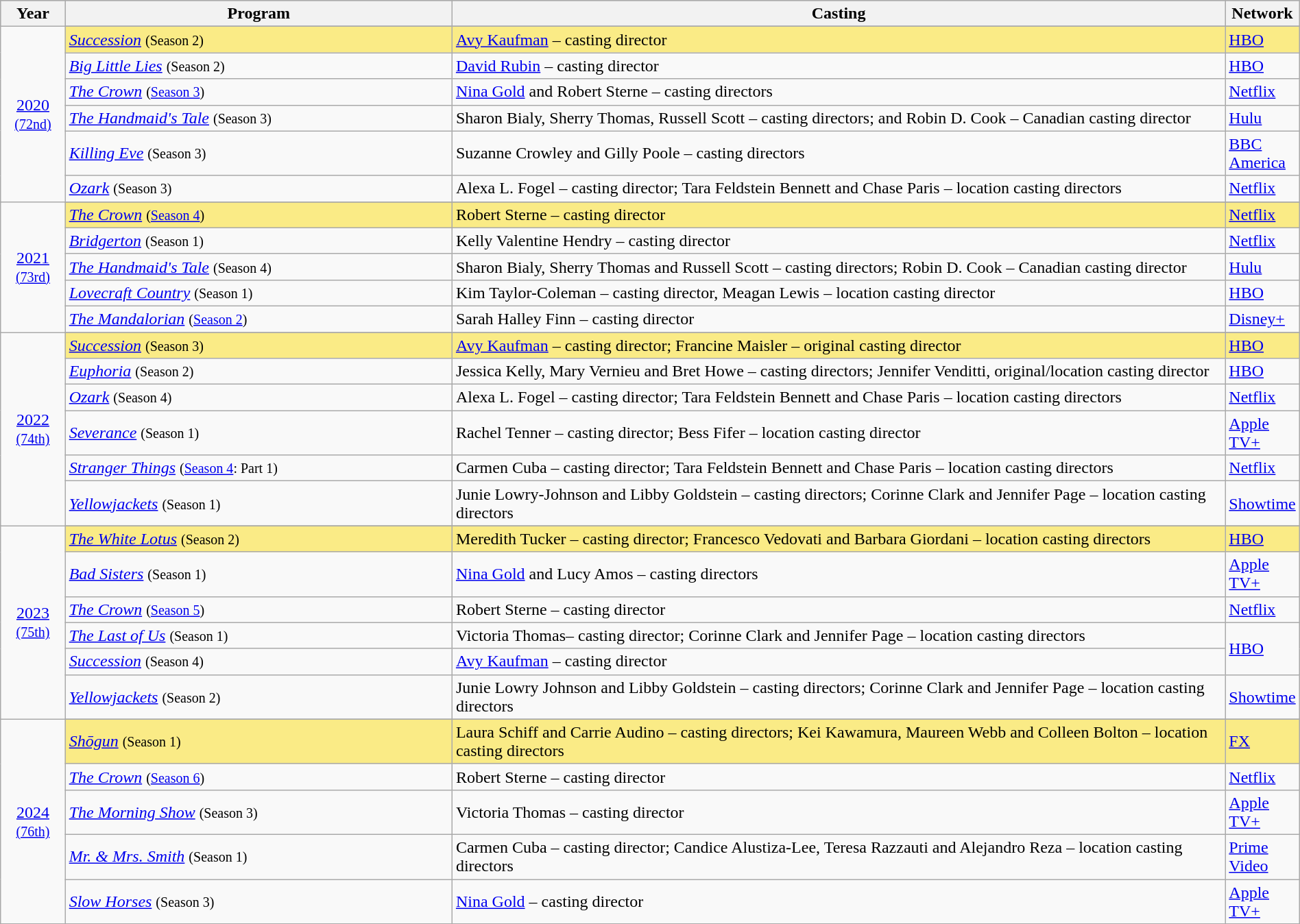<table class="wikitable" style="width:100%">
<tr bgcolor="#bebebe">
<th width="5%">Year</th>
<th width="30%">Program</th>
<th width="60%">Casting</th>
<th width="5%">Network</th>
</tr>
<tr>
<td rowspan=7 style="text-align:center"><a href='#'>2020</a><br><small><a href='#'>(72nd)</a></small><br></td>
</tr>
<tr style="background:#FAEB86">
<td><em><a href='#'>Succession</a></em> <small>(Season 2)</small></td>
<td><a href='#'>Avy Kaufman</a> – casting director</td>
<td><a href='#'>HBO</a></td>
</tr>
<tr>
<td><em><a href='#'>Big Little Lies</a></em> <small>(Season 2)</small></td>
<td><a href='#'>David Rubin</a> – casting director</td>
<td><a href='#'>HBO</a></td>
</tr>
<tr>
<td><em><a href='#'>The Crown</a></em> <small>(<a href='#'>Season 3</a>)</small></td>
<td><a href='#'>Nina Gold</a> and Robert Sterne – casting directors</td>
<td><a href='#'>Netflix</a></td>
</tr>
<tr>
<td><em><a href='#'>The Handmaid's Tale</a></em> <small>(Season 3)</small></td>
<td>Sharon Bialy, Sherry Thomas, Russell Scott – casting directors; and Robin D. Cook – Canadian casting director</td>
<td><a href='#'>Hulu</a></td>
</tr>
<tr>
<td><em><a href='#'>Killing Eve</a></em> <small>(Season 3)</small></td>
<td>Suzanne Crowley and Gilly Poole – casting directors</td>
<td><a href='#'>BBC America</a></td>
</tr>
<tr>
<td><em><a href='#'>Ozark</a></em> <small>(Season 3)</small></td>
<td>Alexa L. Fogel – casting director; Tara Feldstein Bennett and Chase Paris – location casting directors</td>
<td><a href='#'>Netflix</a></td>
</tr>
<tr>
<td rowspan=6 style="text-align:center"><a href='#'>2021</a><br><small><a href='#'>(73rd)</a></small><br></td>
</tr>
<tr style="background:#FAEB86">
<td><em><a href='#'>The Crown</a></em> <small>(<a href='#'>Season 4</a>)</small></td>
<td>Robert Sterne – casting director</td>
<td><a href='#'>Netflix</a></td>
</tr>
<tr>
<td><em><a href='#'>Bridgerton</a></em> <small>(Season 1)</small></td>
<td>Kelly Valentine Hendry – casting director</td>
<td><a href='#'>Netflix</a></td>
</tr>
<tr>
<td><em><a href='#'>The Handmaid's Tale</a></em> <small>(Season 4)</small></td>
<td>Sharon Bialy, Sherry Thomas and Russell Scott – casting directors; Robin D. Cook – Canadian casting director</td>
<td><a href='#'>Hulu</a></td>
</tr>
<tr>
<td><em><a href='#'>Lovecraft Country</a></em> <small>(Season 1)</small></td>
<td>Kim Taylor-Coleman – casting director, Meagan Lewis – location casting director</td>
<td><a href='#'>HBO</a></td>
</tr>
<tr>
<td><em><a href='#'>The Mandalorian</a></em> <small>(<a href='#'>Season 2</a>)</small></td>
<td>Sarah Halley Finn – casting director</td>
<td><a href='#'>Disney+</a></td>
</tr>
<tr>
<td rowspan=7 style="text-align:center"><a href='#'>2022</a><br><small><a href='#'>(74th)</a></small><br></td>
</tr>
<tr style="background:#FAEB86">
<td><em><a href='#'>Succession</a></em> <small>(Season 3)</small></td>
<td><a href='#'>Avy Kaufman</a> – casting director; Francine Maisler – original casting director</td>
<td><a href='#'>HBO</a></td>
</tr>
<tr>
<td><em><a href='#'>Euphoria</a></em> <small>(Season 2)</small></td>
<td>Jessica Kelly, Mary Vernieu and Bret Howe – casting directors; Jennifer Venditti, original/location casting director</td>
<td><a href='#'>HBO</a></td>
</tr>
<tr>
<td><em><a href='#'>Ozark</a></em> <small>(Season 4)</small></td>
<td>Alexa L. Fogel – casting director; Tara Feldstein Bennett and Chase Paris – location casting directors</td>
<td><a href='#'>Netflix</a></td>
</tr>
<tr>
<td><em><a href='#'>Severance</a></em> <small>(Season 1)</small></td>
<td>Rachel Tenner – casting director; Bess Fifer – location casting director</td>
<td><a href='#'>Apple TV+</a></td>
</tr>
<tr>
<td><em><a href='#'>Stranger Things</a></em> <small>(<a href='#'>Season 4</a>: Part 1)</small></td>
<td>Carmen Cuba – casting director; Tara Feldstein Bennett and Chase Paris – location casting directors</td>
<td><a href='#'>Netflix</a></td>
</tr>
<tr>
<td><em><a href='#'>Yellowjackets</a></em> <small>(Season 1)</small></td>
<td>Junie Lowry-Johnson and Libby Goldstein – casting directors; Corinne Clark and Jennifer Page – location casting directors</td>
<td><a href='#'>Showtime</a></td>
</tr>
<tr>
<td rowspan=7 style="text-align:center"><a href='#'>2023</a><br><small><a href='#'>(75th)</a></small><br></td>
</tr>
<tr style="background:#FAEB86">
<td><em><a href='#'>The White Lotus</a></em> <small>(Season 2)</small></td>
<td>Meredith Tucker – casting director; Francesco Vedovati and Barbara Giordani – location casting directors</td>
<td><a href='#'>HBO</a></td>
</tr>
<tr>
<td><em><a href='#'>Bad Sisters</a></em> <small>(Season 1)</small></td>
<td><a href='#'>Nina Gold</a> and Lucy Amos – casting directors</td>
<td><a href='#'>Apple TV+</a></td>
</tr>
<tr>
<td><em><a href='#'>The Crown</a></em> <small>(<a href='#'>Season 5</a>)</small></td>
<td>Robert Sterne – casting director</td>
<td><a href='#'>Netflix</a></td>
</tr>
<tr>
<td><em><a href='#'>The Last of Us</a></em> <small>(Season 1)</small></td>
<td>Victoria Thomas– casting director; Corinne Clark and Jennifer Page – location casting directors</td>
<td rowspan="2"><a href='#'>HBO</a></td>
</tr>
<tr>
<td><em><a href='#'>Succession</a></em> <small>(Season 4)</small></td>
<td><a href='#'>Avy Kaufman</a> – casting director</td>
</tr>
<tr>
<td><em><a href='#'>Yellowjackets</a></em> <small>(Season 2)</small></td>
<td>Junie Lowry Johnson and Libby Goldstein – casting directors; Corinne Clark and Jennifer Page – location casting directors</td>
<td><a href='#'>Showtime</a></td>
</tr>
<tr>
<td rowspan=6 style="text-align:center"><a href='#'>2024</a><br><small><a href='#'>(76th)</a></small><br></td>
</tr>
<tr style="background:#FAEB86">
<td><em><a href='#'>Shōgun</a></em> <small>(Season 1)</small></td>
<td>Laura Schiff and Carrie Audino – casting directors; Kei Kawamura, Maureen Webb and Colleen Bolton – location casting directors</td>
<td><a href='#'>FX</a></td>
</tr>
<tr>
<td><em><a href='#'>The Crown</a></em> <small>(<a href='#'>Season 6</a>)</small></td>
<td>Robert Sterne – casting director</td>
<td><a href='#'>Netflix</a></td>
</tr>
<tr>
<td><em><a href='#'>The Morning Show</a></em> <small>(Season 3)</small></td>
<td>Victoria Thomas – casting director</td>
<td><a href='#'>Apple TV+</a></td>
</tr>
<tr>
<td><em><a href='#'>Mr. & Mrs. Smith</a></em> <small>(Season 1)</small></td>
<td>Carmen Cuba – casting director; Candice Alustiza-Lee, Teresa Razzauti and Alejandro Reza – location casting directors</td>
<td><a href='#'>Prime Video</a></td>
</tr>
<tr>
<td><em><a href='#'>Slow Horses</a></em> <small>(Season 3)</small></td>
<td><a href='#'>Nina Gold</a> – casting director</td>
<td><a href='#'>Apple TV+</a></td>
</tr>
</table>
